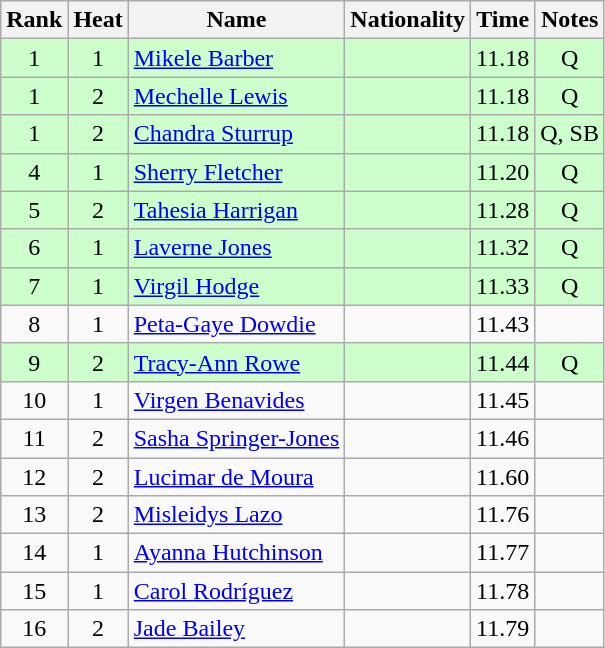<table class="wikitable sortable" style="text-align:center">
<tr>
<th>Rank</th>
<th>Heat</th>
<th>Name</th>
<th>Nationality</th>
<th>Time</th>
<th>Notes</th>
</tr>
<tr bgcolor=ccffcc>
<td>1</td>
<td>1</td>
<td align=left><a href='#'>Mikele Barber</a></td>
<td align=left></td>
<td>11.18</td>
<td>Q</td>
</tr>
<tr bgcolor=ccffcc>
<td>1</td>
<td>2</td>
<td align=left><a href='#'>Mechelle Lewis</a></td>
<td align=left></td>
<td>11.18</td>
<td>Q</td>
</tr>
<tr bgcolor=ccffcc>
<td>1</td>
<td>2</td>
<td align=left><a href='#'>Chandra Sturrup</a></td>
<td align=left></td>
<td>11.18</td>
<td>Q, SB</td>
</tr>
<tr bgcolor=ccffcc>
<td>4</td>
<td>1</td>
<td align=left><a href='#'>Sherry Fletcher</a></td>
<td align=left></td>
<td>11.20</td>
<td>Q</td>
</tr>
<tr bgcolor=ccffcc>
<td>5</td>
<td>2</td>
<td align=left><a href='#'>Tahesia Harrigan</a></td>
<td align=left></td>
<td>11.28</td>
<td>Q</td>
</tr>
<tr bgcolor=ccffcc>
<td>6</td>
<td>1</td>
<td align=left><a href='#'>Laverne Jones</a></td>
<td align=left></td>
<td>11.32</td>
<td>Q</td>
</tr>
<tr bgcolor=ccffcc>
<td>7</td>
<td>1</td>
<td align=left><a href='#'>Virgil Hodge</a></td>
<td align=left></td>
<td>11.33</td>
<td>Q</td>
</tr>
<tr>
<td>8</td>
<td>1</td>
<td align=left><a href='#'>Peta-Gaye Dowdie</a></td>
<td align=left></td>
<td>11.43</td>
<td></td>
</tr>
<tr bgcolor=ccffcc>
<td>9</td>
<td>2</td>
<td align=left><a href='#'>Tracy-Ann Rowe</a></td>
<td align=left></td>
<td>11.44</td>
<td>Q</td>
</tr>
<tr>
<td>10</td>
<td>1</td>
<td align=left><a href='#'>Virgen Benavides</a></td>
<td align=left></td>
<td>11.45</td>
<td></td>
</tr>
<tr>
<td>11</td>
<td>2</td>
<td align=left><a href='#'>Sasha Springer-Jones</a></td>
<td align=left></td>
<td>11.46</td>
<td></td>
</tr>
<tr>
<td>12</td>
<td>2</td>
<td align=left><a href='#'>Lucimar de Moura</a></td>
<td align=left></td>
<td>11.60</td>
<td></td>
</tr>
<tr>
<td>13</td>
<td>2</td>
<td align=left><a href='#'>Misleidys Lazo</a></td>
<td align=left></td>
<td>11.76</td>
<td></td>
</tr>
<tr>
<td>14</td>
<td>1</td>
<td align=left><a href='#'>Ayanna Hutchinson</a></td>
<td align=left></td>
<td>11.77</td>
<td></td>
</tr>
<tr>
<td>15</td>
<td>1</td>
<td align=left><a href='#'>Carol Rodríguez</a></td>
<td align=left></td>
<td>11.78</td>
<td></td>
</tr>
<tr>
<td>16</td>
<td>2</td>
<td align=left><a href='#'>Jade Bailey</a></td>
<td align=left></td>
<td>11.79</td>
<td></td>
</tr>
</table>
